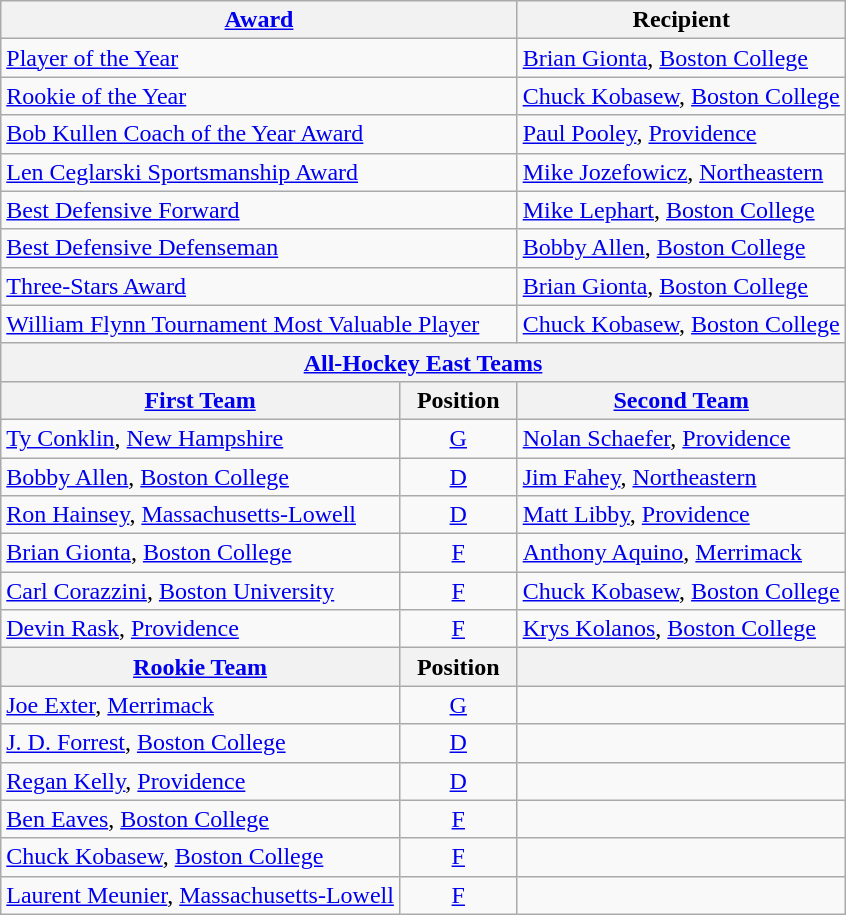<table class="wikitable">
<tr>
<th colspan=2><a href='#'>Award</a></th>
<th>Recipient</th>
</tr>
<tr>
<td colspan=2><a href='#'>Player of the Year</a></td>
<td><a href='#'>Brian Gionta</a>, <a href='#'>Boston College</a></td>
</tr>
<tr>
<td colspan=2><a href='#'>Rookie of the Year</a></td>
<td><a href='#'>Chuck Kobasew</a>, <a href='#'>Boston College</a></td>
</tr>
<tr>
<td colspan=2><a href='#'>Bob Kullen Coach of the Year Award</a></td>
<td><a href='#'>Paul Pooley</a>, <a href='#'>Providence</a></td>
</tr>
<tr>
<td colspan=2><a href='#'>Len Ceglarski Sportsmanship Award</a></td>
<td><a href='#'>Mike Jozefowicz</a>, <a href='#'>Northeastern</a></td>
</tr>
<tr>
<td colspan=2><a href='#'>Best Defensive Forward</a></td>
<td><a href='#'>Mike Lephart</a>, <a href='#'>Boston College</a></td>
</tr>
<tr>
<td colspan=2><a href='#'>Best Defensive Defenseman</a></td>
<td><a href='#'>Bobby Allen</a>, <a href='#'>Boston College</a></td>
</tr>
<tr>
<td colspan=2><a href='#'>Three-Stars Award</a></td>
<td><a href='#'>Brian Gionta</a>, <a href='#'>Boston College</a></td>
</tr>
<tr>
<td colspan=2><a href='#'>William Flynn Tournament Most Valuable Player</a></td>
<td><a href='#'>Chuck Kobasew</a>, <a href='#'>Boston College</a></td>
</tr>
<tr>
<th colspan=3><a href='#'>All-Hockey East Teams</a></th>
</tr>
<tr>
<th><a href='#'>First Team</a></th>
<th>  Position  </th>
<th><a href='#'>Second Team</a></th>
</tr>
<tr>
<td><a href='#'>Ty Conklin</a>, <a href='#'>New Hampshire</a></td>
<td align=center><a href='#'>G</a></td>
<td><a href='#'>Nolan Schaefer</a>, <a href='#'>Providence</a></td>
</tr>
<tr>
<td><a href='#'>Bobby Allen</a>, <a href='#'>Boston College</a></td>
<td align=center><a href='#'>D</a></td>
<td><a href='#'>Jim Fahey</a>, <a href='#'>Northeastern</a></td>
</tr>
<tr>
<td><a href='#'>Ron Hainsey</a>, <a href='#'>Massachusetts-Lowell</a></td>
<td align=center><a href='#'>D</a></td>
<td><a href='#'>Matt Libby</a>, <a href='#'>Providence</a></td>
</tr>
<tr>
<td><a href='#'>Brian Gionta</a>, <a href='#'>Boston College</a></td>
<td align=center><a href='#'>F</a></td>
<td><a href='#'>Anthony Aquino</a>, <a href='#'>Merrimack</a></td>
</tr>
<tr>
<td><a href='#'>Carl Corazzini</a>, <a href='#'>Boston University</a></td>
<td align=center><a href='#'>F</a></td>
<td><a href='#'>Chuck Kobasew</a>, <a href='#'>Boston College</a></td>
</tr>
<tr>
<td><a href='#'>Devin Rask</a>, <a href='#'>Providence</a></td>
<td align=center><a href='#'>F</a></td>
<td><a href='#'>Krys Kolanos</a>, <a href='#'>Boston College</a></td>
</tr>
<tr>
<th><a href='#'>Rookie Team</a></th>
<th>  Position  </th>
<th></th>
</tr>
<tr>
<td><a href='#'>Joe Exter</a>, <a href='#'>Merrimack</a></td>
<td align=center><a href='#'>G</a></td>
<td></td>
</tr>
<tr>
<td><a href='#'>J. D. Forrest</a>, <a href='#'>Boston College</a></td>
<td align=center><a href='#'>D</a></td>
<td></td>
</tr>
<tr>
<td><a href='#'>Regan Kelly</a>, <a href='#'>Providence</a></td>
<td align=center><a href='#'>D</a></td>
<td></td>
</tr>
<tr>
<td><a href='#'>Ben Eaves</a>, <a href='#'>Boston College</a></td>
<td align=center><a href='#'>F</a></td>
<td></td>
</tr>
<tr>
<td><a href='#'>Chuck Kobasew</a>, <a href='#'>Boston College</a></td>
<td align=center><a href='#'>F</a></td>
<td></td>
</tr>
<tr>
<td><a href='#'>Laurent Meunier</a>, <a href='#'>Massachusetts-Lowell</a></td>
<td align=center><a href='#'>F</a></td>
<td></td>
</tr>
</table>
